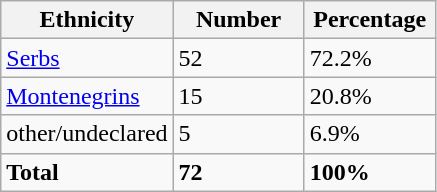<table class="wikitable">
<tr>
<th width="100px">Ethnicity</th>
<th width="80px">Number</th>
<th width="80px">Percentage</th>
</tr>
<tr>
<td><a href='#'>Serbs</a></td>
<td>52</td>
<td>72.2%</td>
</tr>
<tr>
<td><a href='#'>Montenegrins</a></td>
<td>15</td>
<td>20.8%</td>
</tr>
<tr>
<td>other/undeclared</td>
<td>5</td>
<td>6.9%</td>
</tr>
<tr>
<td><strong>Total</strong></td>
<td><strong>72</strong></td>
<td><strong>100%</strong></td>
</tr>
</table>
